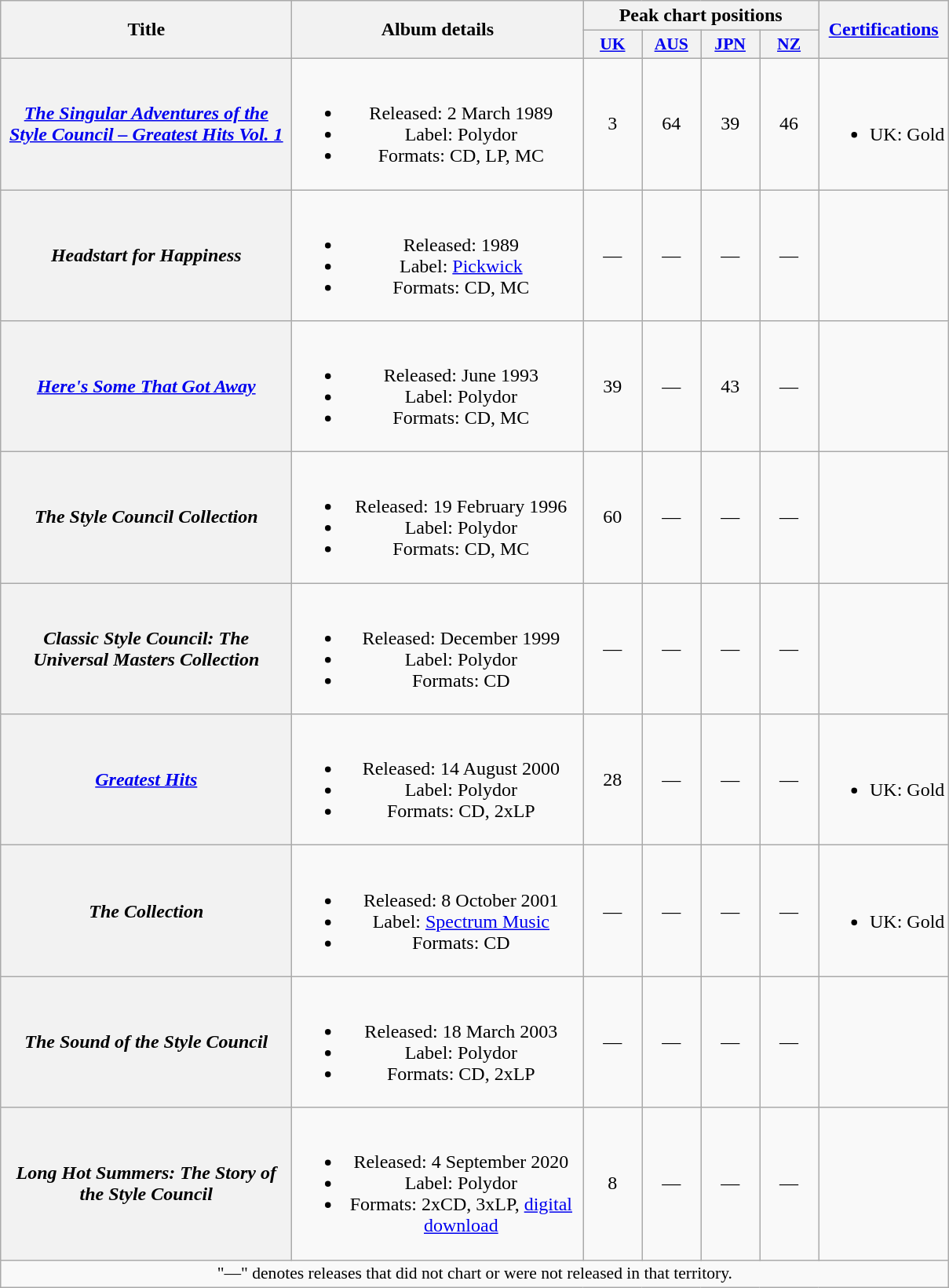<table class="wikitable plainrowheaders" style="text-align:center;">
<tr>
<th rowspan="2" scope="col" style="width:15em;">Title</th>
<th rowspan="2" scope="col" style="width:15em;">Album details</th>
<th colspan="4">Peak chart positions</th>
<th rowspan="2"><a href='#'>Certifications</a></th>
</tr>
<tr>
<th scope="col" style="width:3em;font-size:90%;"><a href='#'>UK</a><br></th>
<th scope="col" style="width:3em;font-size:90%;"><a href='#'>AUS</a><br></th>
<th scope="col" style="width:3em;font-size:90%;"><a href='#'>JPN</a><br></th>
<th scope="col" style="width:3em;font-size:90%;"><a href='#'>NZ</a><br></th>
</tr>
<tr>
<th scope="row"><em><a href='#'>The Singular Adventures of the Style Council – Greatest Hits Vol. 1</a></em></th>
<td><br><ul><li>Released: 2 March 1989</li><li>Label: Polydor</li><li>Formats: CD, LP, MC</li></ul></td>
<td>3</td>
<td>64</td>
<td>39</td>
<td>46</td>
<td><br><ul><li>UK: Gold</li></ul></td>
</tr>
<tr>
<th scope="row"><em>Headstart for Happiness</em></th>
<td><br><ul><li>Released: 1989</li><li>Label: <a href='#'>Pickwick</a></li><li>Formats: CD, MC</li></ul></td>
<td>—</td>
<td>—</td>
<td>—</td>
<td>—</td>
<td></td>
</tr>
<tr>
<th scope="row"><em><a href='#'>Here's Some That Got Away</a></em></th>
<td><br><ul><li>Released: June 1993</li><li>Label: Polydor</li><li>Formats: CD, MC</li></ul></td>
<td>39</td>
<td>—</td>
<td>43</td>
<td>—</td>
<td></td>
</tr>
<tr>
<th scope="row"><em>The Style Council Collection</em></th>
<td><br><ul><li>Released: 19 February 1996</li><li>Label: Polydor</li><li>Formats: CD, MC</li></ul></td>
<td>60</td>
<td>—</td>
<td>—</td>
<td>—</td>
<td></td>
</tr>
<tr>
<th scope="row"><em>Classic Style Council: The Universal Masters Collection</em></th>
<td><br><ul><li>Released: December 1999</li><li>Label: Polydor</li><li>Formats: CD</li></ul></td>
<td>—</td>
<td>—</td>
<td>—</td>
<td>—</td>
<td></td>
</tr>
<tr>
<th scope="row"><em><a href='#'>Greatest Hits</a></em></th>
<td><br><ul><li>Released: 14 August 2000</li><li>Label: Polydor</li><li>Formats: CD, 2xLP</li></ul></td>
<td>28</td>
<td>—</td>
<td>—</td>
<td>—</td>
<td><br><ul><li>UK: Gold</li></ul></td>
</tr>
<tr>
<th scope="row"><em>The Collection</em></th>
<td><br><ul><li>Released: 8 October 2001</li><li>Label: <a href='#'>Spectrum Music</a></li><li>Formats: CD</li></ul></td>
<td>—</td>
<td>—</td>
<td>—</td>
<td>—</td>
<td><br><ul><li>UK: Gold</li></ul></td>
</tr>
<tr>
<th scope="row"><em>The Sound of the Style Council</em></th>
<td><br><ul><li>Released: 18 March 2003</li><li>Label: Polydor</li><li>Formats: CD, 2xLP</li></ul></td>
<td>—</td>
<td>—</td>
<td>—</td>
<td>—</td>
<td></td>
</tr>
<tr>
<th scope="row"><em>Long Hot Summers: The Story of the Style Council</em></th>
<td><br><ul><li>Released: 4 September 2020</li><li>Label: Polydor</li><li>Formats: 2xCD, 3xLP, <a href='#'>digital download</a></li></ul></td>
<td>8</td>
<td>—</td>
<td>—</td>
<td>—</td>
<td></td>
</tr>
<tr>
<td colspan="7" style="font-size:90%">"—" denotes releases that did not chart or were not released in that territory.</td>
</tr>
</table>
